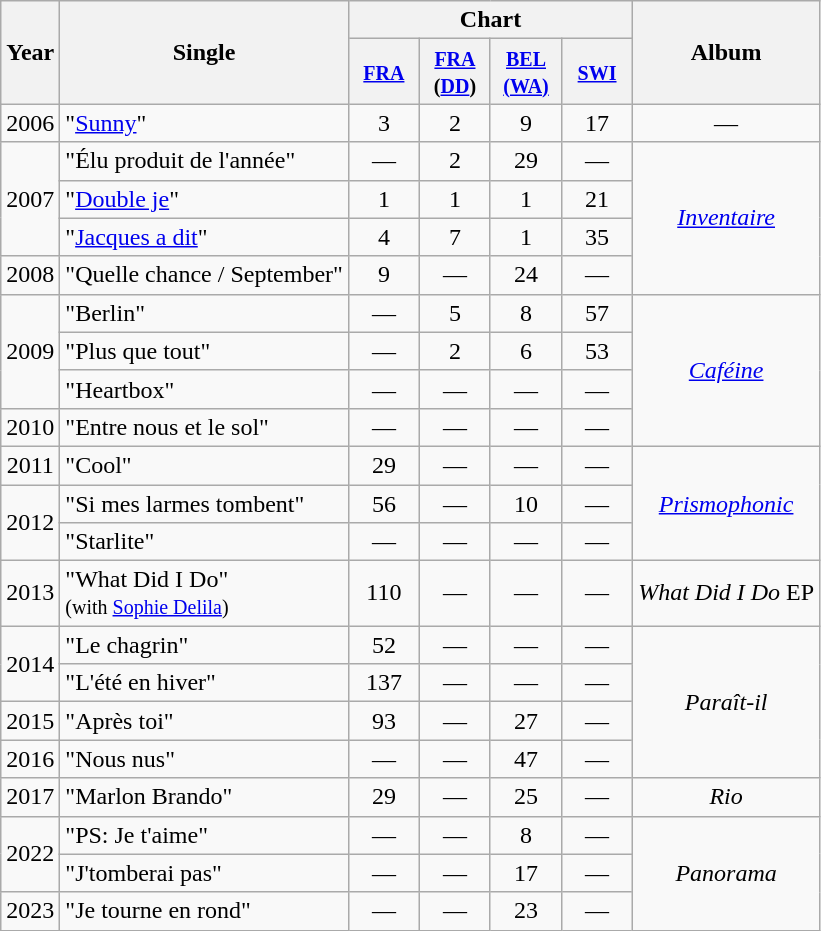<table class="wikitable">
<tr>
<th align="center" rowspan="2">Year</th>
<th align="center" rowspan="2">Single</th>
<th align="center" colspan="4">Chart</th>
<th align="center" rowspan="2">Album</th>
</tr>
<tr>
<th width="40"><small><a href='#'>FRA</a></small><br></th>
<th width="40"><small><a href='#'>FRA</a> <br>(<a href='#'>DD</a>)</small></th>
<th width="40"><small><a href='#'>BEL<br>(WA)</a></small><br></th>
<th width="40"><small><a href='#'>SWI</a></small><br></th>
</tr>
<tr>
<td align="center">2006</td>
<td>"<a href='#'>Sunny</a>"</td>
<td align="center">3</td>
<td align="center">2</td>
<td align="center">9</td>
<td align="center">17</td>
<td align="center">—</td>
</tr>
<tr>
<td align="center" rowspan="3">2007</td>
<td>"Élu produit de l'année"</td>
<td align="center">—</td>
<td align="center">2</td>
<td align="center">29</td>
<td align="center">—</td>
<td align="center" rowspan="4"><em><a href='#'>Inventaire</a></em></td>
</tr>
<tr>
<td>"<a href='#'>Double je</a>"</td>
<td align="center">1</td>
<td align="center">1</td>
<td align="center">1</td>
<td align="center">21</td>
</tr>
<tr>
<td>"<a href='#'>Jacques a dit</a>"</td>
<td align="center">4</td>
<td align="center">7</td>
<td align="center">1</td>
<td align="center">35</td>
</tr>
<tr>
<td align="center">2008</td>
<td>"Quelle chance / September"</td>
<td align="center">9</td>
<td align="center">—</td>
<td align="center">24</td>
<td align="center">—</td>
</tr>
<tr>
<td align="center" rowspan="3">2009</td>
<td>"Berlin"</td>
<td align="center">—</td>
<td align="center">5</td>
<td align="center">8</td>
<td align="center">57</td>
<td align="center" rowspan="4"><em><a href='#'>Caféine</a></em></td>
</tr>
<tr>
<td>"Plus que tout"</td>
<td align="center">—</td>
<td align="center">2</td>
<td align="center">6</td>
<td align="center">53</td>
</tr>
<tr>
<td>"Heartbox"</td>
<td align="center">—</td>
<td align="center">—</td>
<td align="center">—</td>
<td align="center">—</td>
</tr>
<tr>
<td align="center">2010</td>
<td>"Entre nous et le sol"</td>
<td align="center">—</td>
<td align="center">—</td>
<td align="center">—</td>
<td align="center">—</td>
</tr>
<tr>
<td align="center">2011</td>
<td>"Cool"</td>
<td align="center">29</td>
<td align="center">—</td>
<td align="center">—</td>
<td align="center">—</td>
<td align="center" rowspan="3"><em><a href='#'>Prismophonic</a></em></td>
</tr>
<tr>
<td align="center" rowspan="2">2012</td>
<td>"Si mes larmes tombent"</td>
<td align="center">56</td>
<td align="center">—</td>
<td align="center">10</td>
<td align="center">—</td>
</tr>
<tr>
<td>"Starlite"</td>
<td align="center">—</td>
<td align="center">—</td>
<td align="center">—</td>
<td align="center">—</td>
</tr>
<tr>
<td align="center">2013</td>
<td>"What Did I Do" <br><small>(with <a href='#'>Sophie Delila</a>)</small></td>
<td align="center">110</td>
<td align="center">—</td>
<td align="center">—</td>
<td align="center">—</td>
<td align="center"><em>What Did I Do</em> EP</td>
</tr>
<tr>
<td align="center" rowspan="2">2014</td>
<td>"Le chagrin"</td>
<td align="center">52</td>
<td align="center">—</td>
<td align="center">—</td>
<td align="center">—</td>
<td align="center" rowspan="4"><em>Paraît-il</em></td>
</tr>
<tr>
<td>"L'été en hiver"</td>
<td align="center">137</td>
<td align="center">—</td>
<td align="center">—</td>
<td align="center">—</td>
</tr>
<tr>
<td align="center">2015</td>
<td>"Après toi"</td>
<td align="center">93</td>
<td align="center">—</td>
<td align="center">27</td>
<td align="center">—</td>
</tr>
<tr>
<td align="center">2016</td>
<td>"Nous nus"</td>
<td align="center">—</td>
<td align="center">—</td>
<td align="center">47</td>
<td align="center">—</td>
</tr>
<tr>
<td align="center">2017</td>
<td>"Marlon Brando"</td>
<td align="center">29</td>
<td align="center">—</td>
<td align="center">25</td>
<td align="center">—</td>
<td align="center"><em>Rio</em></td>
</tr>
<tr>
<td align="center" rowspan="2">2022</td>
<td>"PS: Je t'aime"</td>
<td align="center">—</td>
<td align="center">—</td>
<td align="center">8</td>
<td align="center">—</td>
<td align="center" rowspan="3"><em>Panorama</em></td>
</tr>
<tr>
<td>"J'tomberai pas"</td>
<td align="center">—</td>
<td align="center">—</td>
<td align="center">17</td>
<td align="center">—</td>
</tr>
<tr>
<td align="center">2023</td>
<td>"Je tourne en rond"</td>
<td align="center">—</td>
<td align="center">—</td>
<td align="center">23</td>
<td align="center">—</td>
</tr>
</table>
